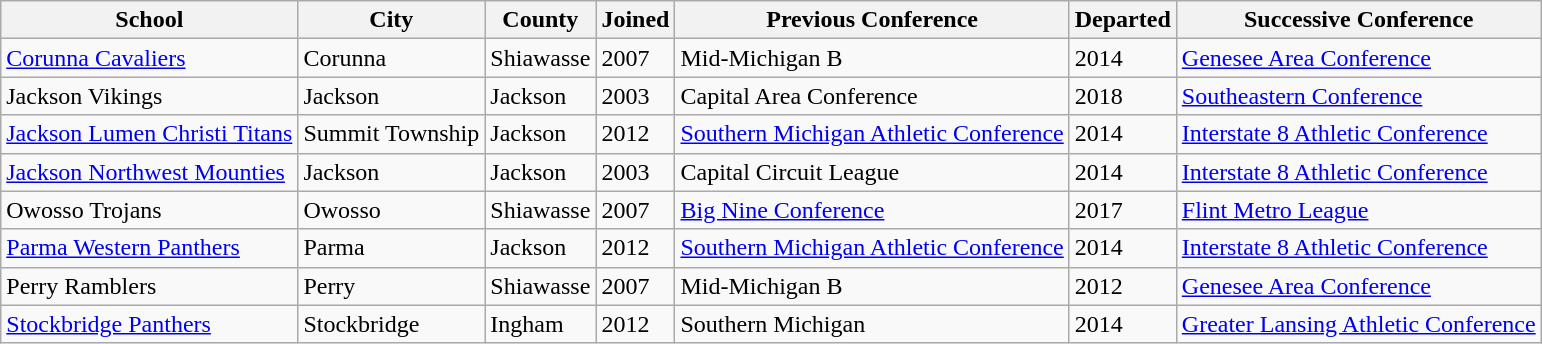<table class="wikitable sortable">
<tr>
<th>School</th>
<th>City</th>
<th>County</th>
<th>Joined</th>
<th>Previous Conference</th>
<th>Departed</th>
<th>Successive Conference</th>
</tr>
<tr>
<td><a href='#'>Corunna Cavaliers</a></td>
<td>Corunna</td>
<td>Shiawasse</td>
<td>2007</td>
<td>Mid-Michigan B</td>
<td>2014</td>
<td><a href='#'>Genesee Area Conference</a></td>
</tr>
<tr>
<td>Jackson Vikings</td>
<td>Jackson</td>
<td>Jackson</td>
<td>2003</td>
<td>Capital Area Conference</td>
<td>2018</td>
<td><a href='#'>Southeastern Conference</a></td>
</tr>
<tr>
<td><a href='#'>Jackson Lumen Christi Titans</a></td>
<td>Summit Township</td>
<td>Jackson</td>
<td>2012</td>
<td><a href='#'>Southern Michigan Athletic Conference</a></td>
<td>2014</td>
<td><a href='#'>Interstate 8 Athletic Conference</a></td>
</tr>
<tr>
<td><a href='#'>Jackson Northwest Mounties</a></td>
<td>Jackson</td>
<td>Jackson</td>
<td>2003</td>
<td>Capital Circuit League</td>
<td>2014</td>
<td><a href='#'>Interstate 8 Athletic Conference</a></td>
</tr>
<tr>
<td>Owosso Trojans</td>
<td>Owosso</td>
<td>Shiawasse</td>
<td>2007</td>
<td><a href='#'>Big Nine Conference</a></td>
<td>2017</td>
<td><a href='#'>Flint Metro League</a></td>
</tr>
<tr>
<td><a href='#'>Parma Western Panthers</a></td>
<td>Parma</td>
<td>Jackson</td>
<td>2012</td>
<td><a href='#'>Southern Michigan Athletic Conference</a></td>
<td>2014</td>
<td><a href='#'>Interstate 8 Athletic Conference</a></td>
</tr>
<tr>
<td>Perry Ramblers</td>
<td>Perry</td>
<td>Shiawasse</td>
<td>2007</td>
<td>Mid-Michigan B</td>
<td>2012</td>
<td><a href='#'>Genesee Area Conference</a></td>
</tr>
<tr>
<td><a href='#'>Stockbridge Panthers</a></td>
<td>Stockbridge</td>
<td>Ingham</td>
<td>2012</td>
<td>Southern Michigan</td>
<td>2014</td>
<td><a href='#'>Greater Lansing Athletic Conference</a></td>
</tr>
</table>
